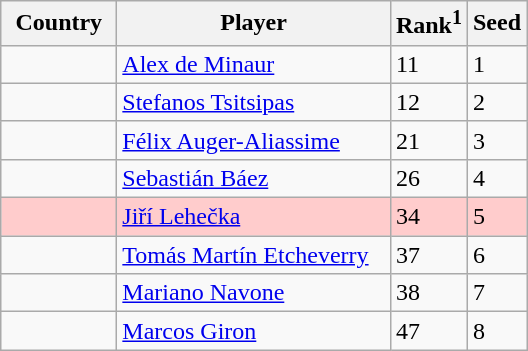<table class="sortable wikitable">
<tr>
<th width="70">Country</th>
<th width="175">Player</th>
<th>Rank<sup>1</sup></th>
<th>Seed</th>
</tr>
<tr>
<td></td>
<td><a href='#'>Alex de Minaur</a></td>
<td>11</td>
<td>1</td>
</tr>
<tr>
<td></td>
<td><a href='#'>Stefanos Tsitsipas</a></td>
<td>12</td>
<td>2</td>
</tr>
<tr>
<td></td>
<td><a href='#'>Félix Auger-Aliassime</a></td>
<td>21</td>
<td>3</td>
</tr>
<tr>
<td></td>
<td><a href='#'>Sebastián Báez</a></td>
<td>26</td>
<td>4</td>
</tr>
<tr bgcolor=#fcc>
<td></td>
<td><a href='#'>Jiří Lehečka</a></td>
<td>34</td>
<td>5</td>
</tr>
<tr>
<td></td>
<td><a href='#'>Tomás Martín Etcheverry</a></td>
<td>37</td>
<td>6</td>
</tr>
<tr>
<td></td>
<td><a href='#'>Mariano Navone</a></td>
<td>38</td>
<td>7</td>
</tr>
<tr>
<td></td>
<td><a href='#'>Marcos Giron</a></td>
<td>47</td>
<td>8</td>
</tr>
</table>
